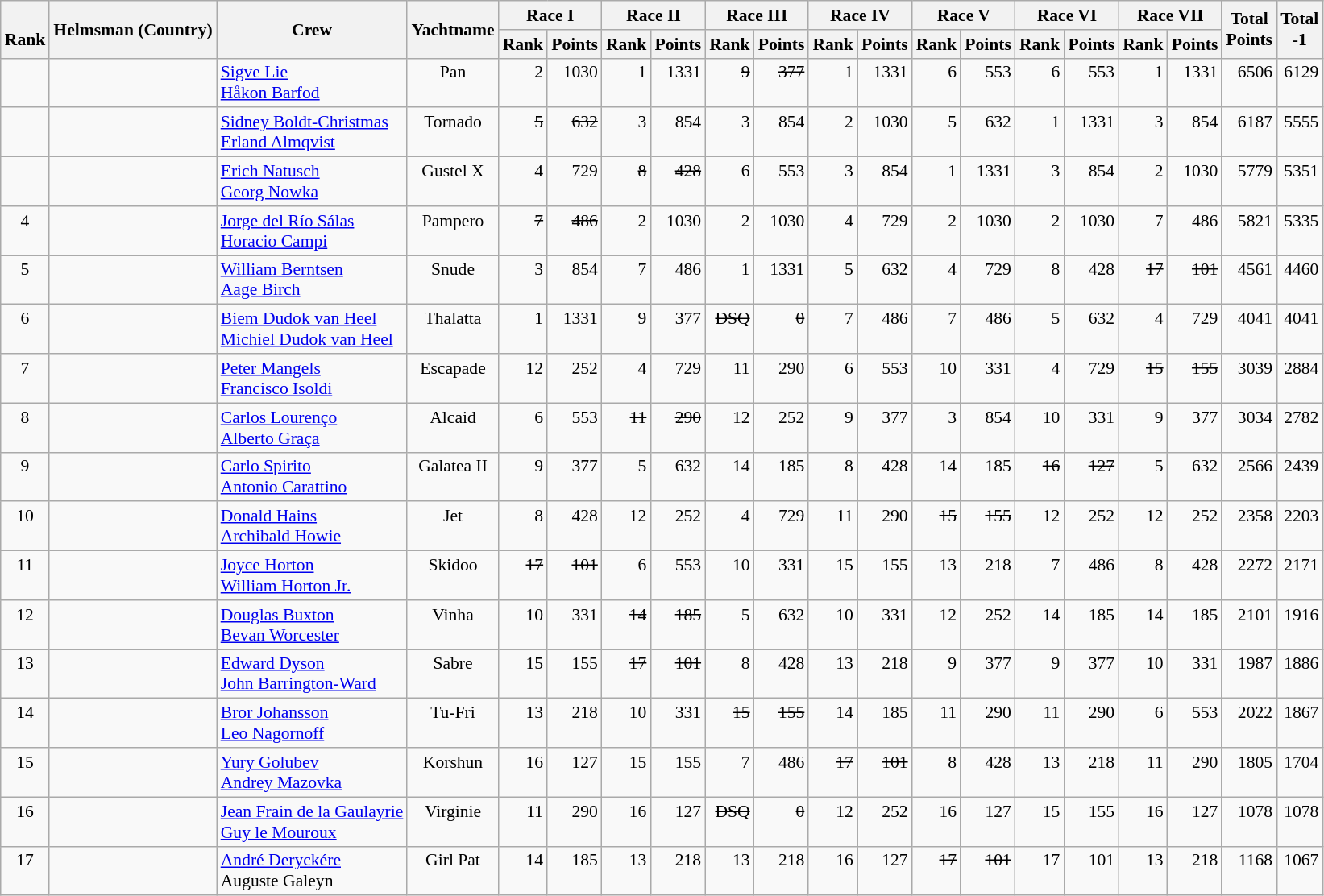<table class="wikitable" style="text-align:right; font-size:90%">
<tr>
<th rowspan="2"><br>Rank</th>
<th rowspan="2">Helmsman (Country)</th>
<th rowspan="2">Crew</th>
<th rowspan="2">Yachtname</th>
<th colspan="2">Race I</th>
<th colspan="2">Race II</th>
<th colspan="2">Race III</th>
<th colspan="2">Race IV</th>
<th colspan="2">Race V</th>
<th colspan="2">Race VI</th>
<th colspan="2">Race VII</th>
<th rowspan="2">Total <br>Points <br> </th>
<th rowspan="2">Total<br>-1<br> </th>
</tr>
<tr>
<th>Rank</th>
<th>Points</th>
<th>Rank</th>
<th>Points</th>
<th>Rank</th>
<th>Points</th>
<th>Rank</th>
<th>Points</th>
<th>Rank</th>
<th>Points</th>
<th>Rank</th>
<th>Points</th>
<th>Rank</th>
<th>Points</th>
</tr>
<tr style="vertical-align:top;">
<td align=center></td>
<td align=left></td>
<td align=left><a href='#'>Sigve Lie</a>  <br> <a href='#'>Håkon Barfod</a> </td>
<td align=center>Pan</td>
<td>2</td>
<td>1030</td>
<td>1</td>
<td>1331</td>
<td><s>9</s></td>
<td><s>377</s></td>
<td>1</td>
<td>1331</td>
<td>6</td>
<td>553</td>
<td>6</td>
<td>553</td>
<td>1</td>
<td>1331</td>
<td>6506</td>
<td>6129</td>
</tr>
<tr style=vertical-align:top;>
<td align=center></td>
<td align=left></td>
<td align=left><a href='#'>Sidney Boldt-Christmas</a>  <br> <a href='#'>Erland Almqvist</a> </td>
<td align=center>Tornado</td>
<td><s>5</s></td>
<td><s>632</s></td>
<td>3</td>
<td>854</td>
<td>3</td>
<td>854</td>
<td>2</td>
<td>1030</td>
<td>5</td>
<td>632</td>
<td>1</td>
<td>1331</td>
<td>3</td>
<td>854</td>
<td>6187</td>
<td>5555</td>
</tr>
<tr style=vertical-align:top;>
<td align=center></td>
<td align=left></td>
<td align=left><a href='#'>Erich Natusch</a>  <br> <a href='#'>Georg Nowka</a> </td>
<td align=center>Gustel X</td>
<td>4</td>
<td>729</td>
<td><s>8</s></td>
<td><s>428</s></td>
<td>6</td>
<td>553</td>
<td>3</td>
<td>854</td>
<td>1</td>
<td>1331</td>
<td>3</td>
<td>854</td>
<td>2</td>
<td>1030</td>
<td>5779</td>
<td>5351</td>
</tr>
<tr style=vertical-align:top;>
<td align=center>4</td>
<td align=left></td>
<td align=left><a href='#'>Jorge del Río Sálas</a>  <br> <a href='#'>Horacio Campi</a> </td>
<td align=center>Pampero</td>
<td><s>7</s></td>
<td><s>486</s></td>
<td>2</td>
<td>1030</td>
<td>2</td>
<td>1030</td>
<td>4</td>
<td>729</td>
<td>2</td>
<td>1030</td>
<td>2</td>
<td>1030</td>
<td>7</td>
<td>486</td>
<td>5821</td>
<td>5335</td>
</tr>
<tr style=vertical-align:top;>
<td align=center>5</td>
<td align=left></td>
<td align=left><a href='#'>William Berntsen</a>  <br> <a href='#'>Aage Birch</a> </td>
<td align=center>Snude</td>
<td>3</td>
<td>854</td>
<td>7</td>
<td>486</td>
<td>1</td>
<td>1331</td>
<td>5</td>
<td>632</td>
<td>4</td>
<td>729</td>
<td>8</td>
<td>428</td>
<td><s>17</s></td>
<td><s>101</s></td>
<td>4561</td>
<td>4460</td>
</tr>
<tr style=vertical-align:top;>
<td align=center>6</td>
<td align=left></td>
<td align=left><a href='#'>Biem Dudok van Heel</a>  <br> <a href='#'>Michiel Dudok van Heel</a> </td>
<td align=center>Thalatta</td>
<td>1</td>
<td>1331</td>
<td>9</td>
<td>377</td>
<td><s>DSQ</s></td>
<td><s>0</s></td>
<td>7</td>
<td>486</td>
<td>7</td>
<td>486</td>
<td>5</td>
<td>632</td>
<td>4</td>
<td>729</td>
<td>4041</td>
<td>4041</td>
</tr>
<tr style=vertical-align:top;>
<td align=center>7</td>
<td align=left></td>
<td align=left><a href='#'>Peter Mangels</a>  <br> <a href='#'>Francisco Isoldi</a> </td>
<td align=center>Escapade</td>
<td>12</td>
<td>252</td>
<td>4</td>
<td>729</td>
<td>11</td>
<td>290</td>
<td>6</td>
<td>553</td>
<td>10</td>
<td>331</td>
<td>4</td>
<td>729</td>
<td><s>15</s></td>
<td><s>155</s></td>
<td>3039</td>
<td>2884</td>
</tr>
<tr style=vertical-align:top;>
<td align=center>8</td>
<td align=left></td>
<td align=left><a href='#'>Carlos Lourenço</a>  <br> <a href='#'>Alberto Graça</a> </td>
<td align=center>Alcaid</td>
<td>6</td>
<td>553</td>
<td><s>11</s></td>
<td><s>290</s></td>
<td>12</td>
<td>252</td>
<td>9</td>
<td>377</td>
<td>3</td>
<td>854</td>
<td>10</td>
<td>331</td>
<td>9</td>
<td>377</td>
<td>3034</td>
<td>2782</td>
</tr>
<tr style=vertical-align:top;>
<td align=center>9</td>
<td align=left></td>
<td align=left><a href='#'>Carlo Spirito</a>  <br> <a href='#'>Antonio Carattino</a> </td>
<td align=center>Galatea II</td>
<td>9</td>
<td>377</td>
<td>5</td>
<td>632</td>
<td>14</td>
<td>185</td>
<td>8</td>
<td>428</td>
<td>14</td>
<td>185</td>
<td><s>16</s></td>
<td><s>127</s></td>
<td>5</td>
<td>632</td>
<td>2566</td>
<td>2439</td>
</tr>
<tr style=vertical-align:top;>
<td align=center>10</td>
<td align=left></td>
<td align=left><a href='#'>Donald Hains</a>  <br> <a href='#'>Archibald Howie</a> </td>
<td align=center>Jet</td>
<td>8</td>
<td>428</td>
<td>12</td>
<td>252</td>
<td>4</td>
<td>729</td>
<td>11</td>
<td>290</td>
<td><s>15</s></td>
<td><s>155</s></td>
<td>12</td>
<td>252</td>
<td>12</td>
<td>252</td>
<td>2358</td>
<td>2203</td>
</tr>
<tr style=vertical-align:top;>
<td align=center>11</td>
<td align=left></td>
<td align=left><a href='#'>Joyce Horton</a>  <br> <a href='#'>William Horton Jr.</a> </td>
<td align=center>Skidoo</td>
<td><s>17</s></td>
<td><s>101</s></td>
<td>6</td>
<td>553</td>
<td>10</td>
<td>331</td>
<td>15</td>
<td>155</td>
<td>13</td>
<td>218</td>
<td>7</td>
<td>486</td>
<td>8</td>
<td>428</td>
<td>2272</td>
<td>2171</td>
</tr>
<tr style=vertical-align:top;>
<td align=center>12</td>
<td align=left></td>
<td align=left><a href='#'>Douglas Buxton</a>  <br> <a href='#'>Bevan Worcester</a> </td>
<td align=center>Vinha</td>
<td>10</td>
<td>331</td>
<td><s>14</s></td>
<td><s>185</s></td>
<td>5</td>
<td>632</td>
<td>10</td>
<td>331</td>
<td>12</td>
<td>252</td>
<td>14</td>
<td>185</td>
<td>14</td>
<td>185</td>
<td>2101</td>
<td>1916</td>
</tr>
<tr style=vertical-align:top;>
<td align=center>13</td>
<td align=left></td>
<td align=left><a href='#'>Edward Dyson</a>  <br> <a href='#'>John Barrington-Ward</a> </td>
<td align=center>Sabre</td>
<td>15</td>
<td>155</td>
<td><s>17</s></td>
<td><s>101</s></td>
<td>8</td>
<td>428</td>
<td>13</td>
<td>218</td>
<td>9</td>
<td>377</td>
<td>9</td>
<td>377</td>
<td>10</td>
<td>331</td>
<td>1987</td>
<td>1886</td>
</tr>
<tr style=vertical-align:top;>
<td align=center>14</td>
<td align=left></td>
<td align=left><a href='#'>Bror Johansson</a>  <br> <a href='#'>Leo Nagornoff</a> </td>
<td align=center>Tu-Fri</td>
<td>13</td>
<td>218</td>
<td>10</td>
<td>331</td>
<td><s>15</s></td>
<td><s>155</s></td>
<td>14</td>
<td>185</td>
<td>11</td>
<td>290</td>
<td>11</td>
<td>290</td>
<td>6</td>
<td>553</td>
<td>2022</td>
<td>1867</td>
</tr>
<tr style=vertical-align:top;>
<td align=center>15</td>
<td align=left></td>
<td align=left><a href='#'>Yury Golubev</a>  <br> <a href='#'>Andrey Mazovka</a> </td>
<td align=center>Korshun</td>
<td>16</td>
<td>127</td>
<td>15</td>
<td>155</td>
<td>7</td>
<td>486</td>
<td><s>17</s></td>
<td><s>101</s></td>
<td>8</td>
<td>428</td>
<td>13</td>
<td>218</td>
<td>11</td>
<td>290</td>
<td>1805</td>
<td>1704</td>
</tr>
<tr style=vertical-align:top;>
<td align=center>16</td>
<td align=left></td>
<td align=left><a href='#'>Jean Frain de la Gaulayrie</a>  <br> <a href='#'>Guy le Mouroux</a> </td>
<td align=center>Virginie</td>
<td>11</td>
<td>290</td>
<td>16</td>
<td>127</td>
<td><s>DSQ</s></td>
<td><s>0</s></td>
<td>12</td>
<td>252</td>
<td>16</td>
<td>127</td>
<td>15</td>
<td>155</td>
<td>16</td>
<td>127</td>
<td>1078</td>
<td>1078</td>
</tr>
<tr style=vertical-align:top;>
<td align=center>17</td>
<td align=left></td>
<td align=left><a href='#'>André Deryckére</a>  <br> Auguste Galeyn </td>
<td align=center>Girl Pat</td>
<td>14</td>
<td>185</td>
<td>13</td>
<td>218</td>
<td>13</td>
<td>218</td>
<td>16</td>
<td>127</td>
<td><s>17</s></td>
<td><s>101</s></td>
<td>17</td>
<td>101</td>
<td>13</td>
<td>218</td>
<td>1168</td>
<td>1067</td>
</tr>
</table>
